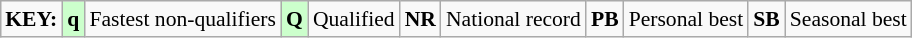<table class="wikitable" style="margin:0.5em auto; font-size:90%;">
<tr>
<td><strong>KEY:</strong></td>
<td bgcolor=ccffcc align=center><strong>q</strong></td>
<td>Fastest non-qualifiers</td>
<td bgcolor=ccffcc align=center><strong>Q</strong></td>
<td>Qualified</td>
<td align=center><strong>NR</strong></td>
<td>National record</td>
<td align=center><strong>PB</strong></td>
<td>Personal best</td>
<td align=center><strong>SB</strong></td>
<td>Seasonal best</td>
</tr>
</table>
